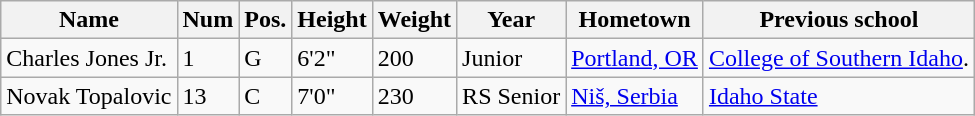<table class="wikitable sortable" style="font-size:100%;" border="1">
<tr>
<th>Name</th>
<th>Num</th>
<th>Pos.</th>
<th>Height</th>
<th>Weight</th>
<th>Year</th>
<th>Hometown</th>
<th class="unsortable">Previous school</th>
</tr>
<tr>
<td>Charles Jones Jr.</td>
<td>1</td>
<td>G</td>
<td>6'2"</td>
<td>200</td>
<td>Junior</td>
<td><a href='#'>Portland, OR</a></td>
<td><a href='#'>College of Southern Idaho</a>.</td>
</tr>
<tr>
<td>Novak Topalovic</td>
<td>13</td>
<td>C</td>
<td>7'0"</td>
<td>230</td>
<td>RS Senior</td>
<td><a href='#'>Niš, Serbia</a></td>
<td><a href='#'>Idaho State</a></td>
</tr>
</table>
